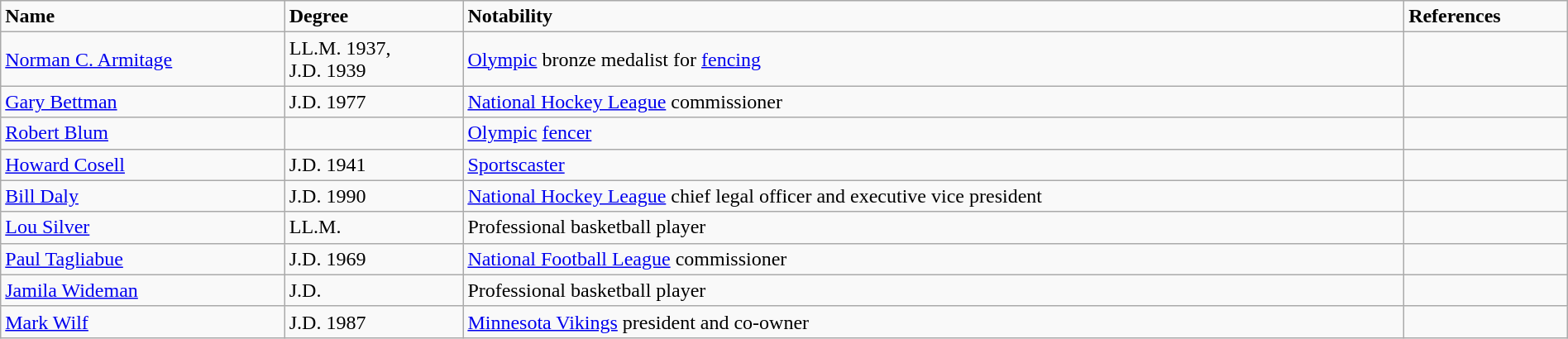<table class="wikitable" " style="width:100%;">
<tr>
<td><strong>Name</strong></td>
<td><strong>Degree</strong></td>
<td><strong>Notability</strong></td>
<td><strong>References</strong></td>
</tr>
<tr>
<td><a href='#'>Norman C. Armitage</a></td>
<td>LL.M. 1937,<br>J.D. 1939</td>
<td><a href='#'>Olympic</a> bronze medalist for <a href='#'>fencing</a></td>
<td></td>
</tr>
<tr>
<td><a href='#'>Gary Bettman</a></td>
<td>J.D. 1977</td>
<td><a href='#'>National Hockey League</a> commissioner</td>
<td></td>
</tr>
<tr>
<td><a href='#'>Robert Blum</a></td>
<td></td>
<td><a href='#'>Olympic</a> <a href='#'>fencer</a></td>
<td></td>
</tr>
<tr>
<td><a href='#'>Howard Cosell</a></td>
<td>J.D. 1941</td>
<td><a href='#'>Sportscaster</a></td>
<td></td>
</tr>
<tr>
<td><a href='#'>Bill Daly</a></td>
<td>J.D. 1990</td>
<td><a href='#'>National Hockey League</a> chief legal officer and executive vice president</td>
<td></td>
</tr>
<tr>
<td><a href='#'>Lou Silver</a></td>
<td>LL.M.</td>
<td>Professional basketball player</td>
<td></td>
</tr>
<tr>
<td><a href='#'>Paul Tagliabue</a></td>
<td>J.D. 1969</td>
<td><a href='#'>National Football League</a> commissioner</td>
<td></td>
</tr>
<tr>
<td><a href='#'>Jamila Wideman</a></td>
<td>J.D.</td>
<td>Professional basketball player</td>
<td></td>
</tr>
<tr>
<td><a href='#'>Mark Wilf</a></td>
<td>J.D. 1987</td>
<td><a href='#'>Minnesota Vikings</a> president and co-owner</td>
<td></td>
</tr>
</table>
